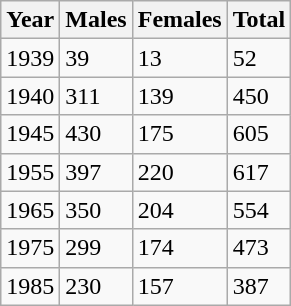<table class="wikitable">
<tr>
<th>Year</th>
<th>Males</th>
<th>Females</th>
<th>Total</th>
</tr>
<tr>
<td>1939</td>
<td>39</td>
<td>13</td>
<td>52</td>
</tr>
<tr>
<td>1940</td>
<td>311</td>
<td>139</td>
<td>450</td>
</tr>
<tr>
<td>1945</td>
<td>430</td>
<td>175</td>
<td>605</td>
</tr>
<tr>
<td>1955</td>
<td>397</td>
<td>220</td>
<td>617</td>
</tr>
<tr>
<td>1965</td>
<td>350</td>
<td>204</td>
<td>554</td>
</tr>
<tr>
<td>1975</td>
<td>299</td>
<td>174</td>
<td>473</td>
</tr>
<tr>
<td>1985</td>
<td>230</td>
<td>157</td>
<td>387</td>
</tr>
</table>
